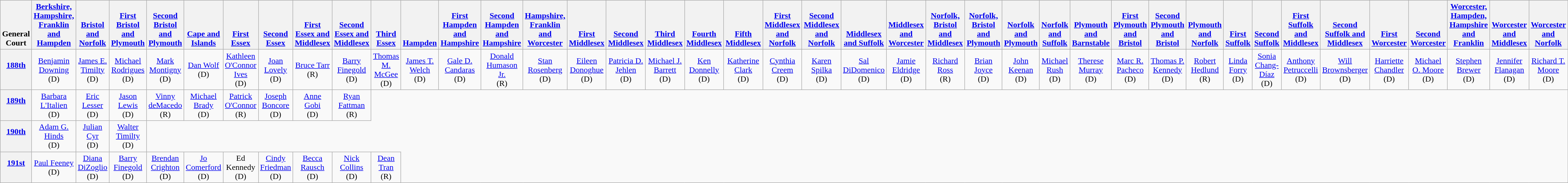<table class="wikitable" style="text-align:center">
<tr valign=bottom>
<th>General Court</th>
<th><a href='#'>Berkshire, Hampshire, Franklin and Hampden</a></th>
<th><a href='#'>Bristol and Norfolk</a></th>
<th><a href='#'>First Bristol and Plymouth</a></th>
<th><a href='#'>Second Bristol and Plymouth</a></th>
<th><a href='#'>Cape and Islands</a></th>
<th><a href='#'>First Essex</a></th>
<th><a href='#'>Second Essex</a></th>
<th><a href='#'>First Essex and Middlesex</a></th>
<th><a href='#'>Second Essex and Middlesex</a></th>
<th><a href='#'>Third Essex</a></th>
<th><a href='#'>Hampden</a></th>
<th><a href='#'>First Hampden and Hampshire</a></th>
<th><a href='#'>Second Hampden and Hampshire</a></th>
<th><a href='#'>Hampshire, Franklin and Worcester</a></th>
<th><a href='#'>First Middlesex</a></th>
<th><a href='#'>Second Middlesex</a></th>
<th><a href='#'>Third Middlesex</a></th>
<th><a href='#'>Fourth Middlesex</a></th>
<th><a href='#'>Fifth Middlesex</a></th>
<th><a href='#'>First Middlesex and Norfolk</a></th>
<th><a href='#'>Second Middlesex and Norfolk</a></th>
<th><a href='#'>Middlesex and Suffolk</a></th>
<th><a href='#'>Middlesex and Worcester</a></th>
<th><a href='#'>Norfolk, Bristol and Middlesex</a></th>
<th><a href='#'>Norfolk, Bristol and Plymouth</a></th>
<th><a href='#'>Norfolk and Plymouth</a></th>
<th><a href='#'>Norfolk and Suffolk</a></th>
<th><a href='#'>Plymouth and Barnstable</a></th>
<th><a href='#'>First Plymouth and Bristol</a></th>
<th><a href='#'>Second Plymouth and Bristol</a></th>
<th><a href='#'>Plymouth and Norfolk</a></th>
<th><a href='#'>First Suffolk</a></th>
<th><a href='#'>Second Suffolk</a></th>
<th><a href='#'>First Suffolk and Middlesex</a></th>
<th><a href='#'>Second Suffolk and Middlesex</a></th>
<th><a href='#'>First Worcester</a></th>
<th><a href='#'>Second Worcester</a></th>
<th><a href='#'>Worcester, Hampden, Hampshire and Franklin</a></th>
<th><a href='#'>Worcester and Middlesex</a></th>
<th><a href='#'>Worcester and Norfolk</a></th>
</tr>
<tr>
<th><a href='#'>188th</a><br><br></th>
<td><a href='#'>Benjamin Downing</a><br>(D)</td>
<td><a href='#'>James E. Timilty</a><br>(D)</td>
<td><a href='#'>Michael Rodrigues</a><br>(D)</td>
<td><a href='#'>Mark Montigny</a><br>(D)</td>
<td><a href='#'>Dan Wolf</a><br>(D)</td>
<td><a href='#'>Kathleen O'Connor Ives</a><br>(D)</td>
<td><a href='#'>Joan Lovely</a><br>(D)</td>
<td><a href='#'>Bruce Tarr</a><br>(R)</td>
<td><a href='#'>Barry Finegold</a><br>(D)</td>
<td><a href='#'>Thomas M. McGee</a><br>(D)</td>
<td><a href='#'>James T. Welch</a><br>(D)</td>
<td><a href='#'>Gale D. Candaras</a><br>(D)</td>
<td><a href='#'>Donald Humason Jr.</a><br>(R)</td>
<td><a href='#'>Stan Rosenberg</a><br>(D)</td>
<td><a href='#'>Eileen Donoghue</a><br>(D)</td>
<td><a href='#'>Patricia D. Jehlen</a><br>(D)</td>
<td><a href='#'>Michael J. Barrett</a><br>(D)</td>
<td><a href='#'>Ken Donnelly</a><br>(D)</td>
<td><a href='#'>Katherine Clark</a><br>(D)</td>
<td><a href='#'>Cynthia Creem</a><br>(D)</td>
<td><a href='#'>Karen Spilka</a><br>(D)</td>
<td><a href='#'>Sal DiDomenico</a><br>(D)</td>
<td><a href='#'>Jamie Eldridge</a><br>(D)</td>
<td><a href='#'>Richard Ross</a><br>(R)</td>
<td><a href='#'>Brian Joyce</a><br>(D)</td>
<td><a href='#'>John Keenan</a><br>(D)</td>
<td><a href='#'>Michael Rush</a><br>(D)</td>
<td><a href='#'>Therese Murray</a><br>(D)</td>
<td><a href='#'>Marc R. Pacheco</a><br>(D)</td>
<td><a href='#'>Thomas P. Kennedy</a><br>(D)</td>
<td><a href='#'>Robert Hedlund</a><br>(R)</td>
<td><a href='#'>Linda Forry</a><br>(D)</td>
<td><a href='#'>Sonia Chang-Díaz</a><br>(D)</td>
<td><a href='#'>Anthony Petruccelli</a><br>(D)</td>
<td><a href='#'>Will Brownsberger</a><br>(D)</td>
<td><a href='#'>Harriette Chandler</a><br>(D)</td>
<td><a href='#'>Michael O. Moore</a><br>(D)</td>
<td><a href='#'>Stephen Brewer</a><br>(D)</td>
<td><a href='#'>Jennifer Flanagan</a><br>(D)</td>
<td><a href='#'>Richard T. Moore</a><br>(D)</td>
</tr>
<tr>
<th><a href='#'>189th</a><br><br></th>
<td><a href='#'>Barbara L'Italien</a><br>(D)</td>
<td><a href='#'>Eric Lesser</a><br>(D)</td>
<td><a href='#'>Jason Lewis</a><br>(D)</td>
<td><a href='#'>Vinny deMacedo</a><br>(R)</td>
<td><a href='#'>Michael Brady</a><br>(D)</td>
<td><a href='#'>Patrick O'Connor</a><br>(R)</td>
<td><a href='#'>Joseph Boncore</a><br>(D)</td>
<td><a href='#'>Anne Gobi</a><br>(D)</td>
<td><a href='#'>Ryan Fattman</a><br>(R)</td>
</tr>
<tr>
<th><a href='#'>190th</a><br><br></th>
<td><a href='#'>Adam G. Hinds</a><br>(D)</td>
<td><a href='#'>Julian Cyr</a><br>(D)</td>
<td><a href='#'>Walter Timilty</a><br>(D)</td>
</tr>
<tr>
<th><a href='#'>191st</a><br><br></th>
<td><a href='#'>Paul Feeney</a><br>(D)</td>
<td><a href='#'>Diana DiZoglio</a><br>(D)</td>
<td><a href='#'>Barry Finegold</a><br>(D)</td>
<td><a href='#'>Brendan Crighton</a><br>(D)</td>
<td><a href='#'>Jo Comerford</a><br>(D)</td>
<td>Ed Kennedy<br>(D)</td>
<td><a href='#'>Cindy Friedman</a><br>(D)</td>
<td><a href='#'>Becca Rausch</a><br>(D)</td>
<td><a href='#'>Nick Collins</a><br>(D)</td>
<td><a href='#'>Dean Tran</a><br>(R)</td>
</tr>
</table>
